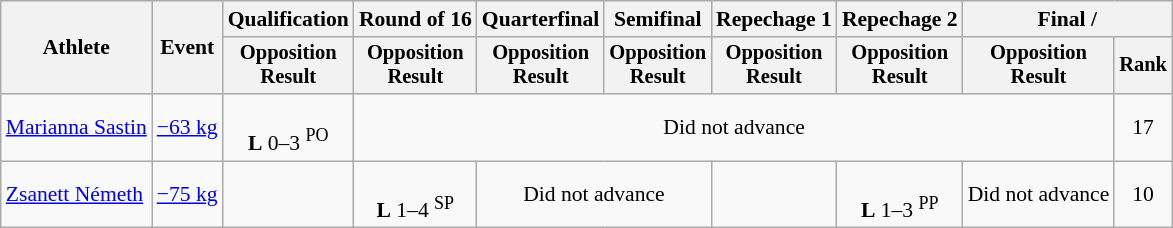<table class="wikitable" style="font-size:90%">
<tr>
<th rowspan=2>Athlete</th>
<th rowspan=2>Event</th>
<th>Qualification</th>
<th>Round of 16</th>
<th>Quarterfinal</th>
<th>Semifinal</th>
<th>Repechage 1</th>
<th>Repechage 2</th>
<th colspan=2>Final / </th>
</tr>
<tr style="font-size: 95%">
<th>Opposition<br>Result</th>
<th>Opposition<br>Result</th>
<th>Opposition<br>Result</th>
<th>Opposition<br>Result</th>
<th>Opposition<br>Result</th>
<th>Opposition<br>Result</th>
<th>Opposition<br>Result</th>
<th>Rank</th>
</tr>
<tr align=center>
<td align=left><a href='#'>Marianna Sastin</a></td>
<td align=left><a href='#'>−63 kg</a></td>
<td><br><strong>L</strong> 0–3 <sup>PO</sup></td>
<td colspan=6>Did not advance</td>
<td>17</td>
</tr>
<tr align=center>
<td align=left><a href='#'>Zsanett Németh</a></td>
<td align=left><a href='#'>−75 kg</a></td>
<td></td>
<td><br><strong>L</strong> 1–4 <sup>SP</sup></td>
<td colspan=2>Did not advance</td>
<td></td>
<td><br><strong>L</strong> 1–3 <sup>PP</sup></td>
<td>Did not advance</td>
<td>10</td>
</tr>
</table>
